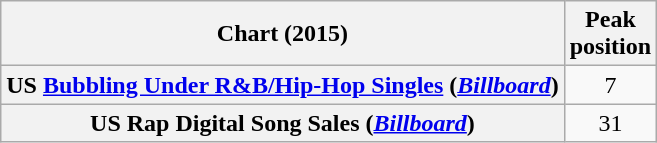<table class="wikitable sortable plainrowheaders" style="text-align:center">
<tr>
<th scope="col">Chart (2015)</th>
<th scope="col">Peak<br>position</th>
</tr>
<tr>
<th scope="row">US <a href='#'>Bubbling Under R&B/Hip-Hop Singles</a> (<em><a href='#'>Billboard</a></em>)</th>
<td style="text-align:center;">7</td>
</tr>
<tr>
<th scope="row">US Rap Digital Song Sales (<em><a href='#'>Billboard</a></em>)</th>
<td style="text-align:center;">31</td>
</tr>
</table>
